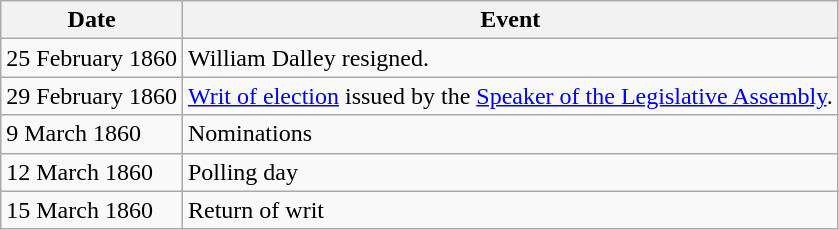<table class="wikitable">
<tr>
<th>Date</th>
<th>Event</th>
</tr>
<tr>
<td>25 February 1860</td>
<td>William Dalley resigned.</td>
</tr>
<tr>
<td>29 February 1860</td>
<td><a href='#'>Writ of election</a> issued by the <a href='#'>Speaker of the Legislative Assembly</a>.</td>
</tr>
<tr>
<td>9 March 1860</td>
<td>Nominations</td>
</tr>
<tr>
<td>12 March 1860</td>
<td>Polling day</td>
</tr>
<tr>
<td>15 March 1860</td>
<td>Return of writ</td>
</tr>
</table>
